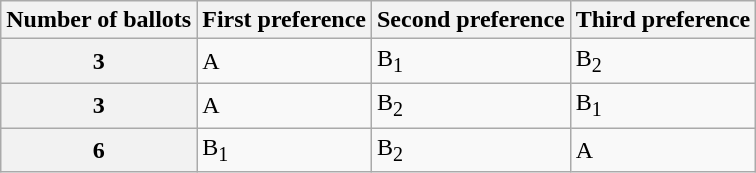<table class="wikitable">
<tr>
<th>Number of ballots</th>
<th>First preference</th>
<th>Second preference</th>
<th>Third preference</th>
</tr>
<tr>
<th>3</th>
<td>A</td>
<td>B<sub>1</sub></td>
<td>B<sub>2</sub></td>
</tr>
<tr>
<th>3</th>
<td>A</td>
<td>B<sub>2</sub></td>
<td>B<sub>1</sub></td>
</tr>
<tr>
<th>6</th>
<td>B<sub>1</sub></td>
<td>B<sub>2</sub></td>
<td>A</td>
</tr>
</table>
